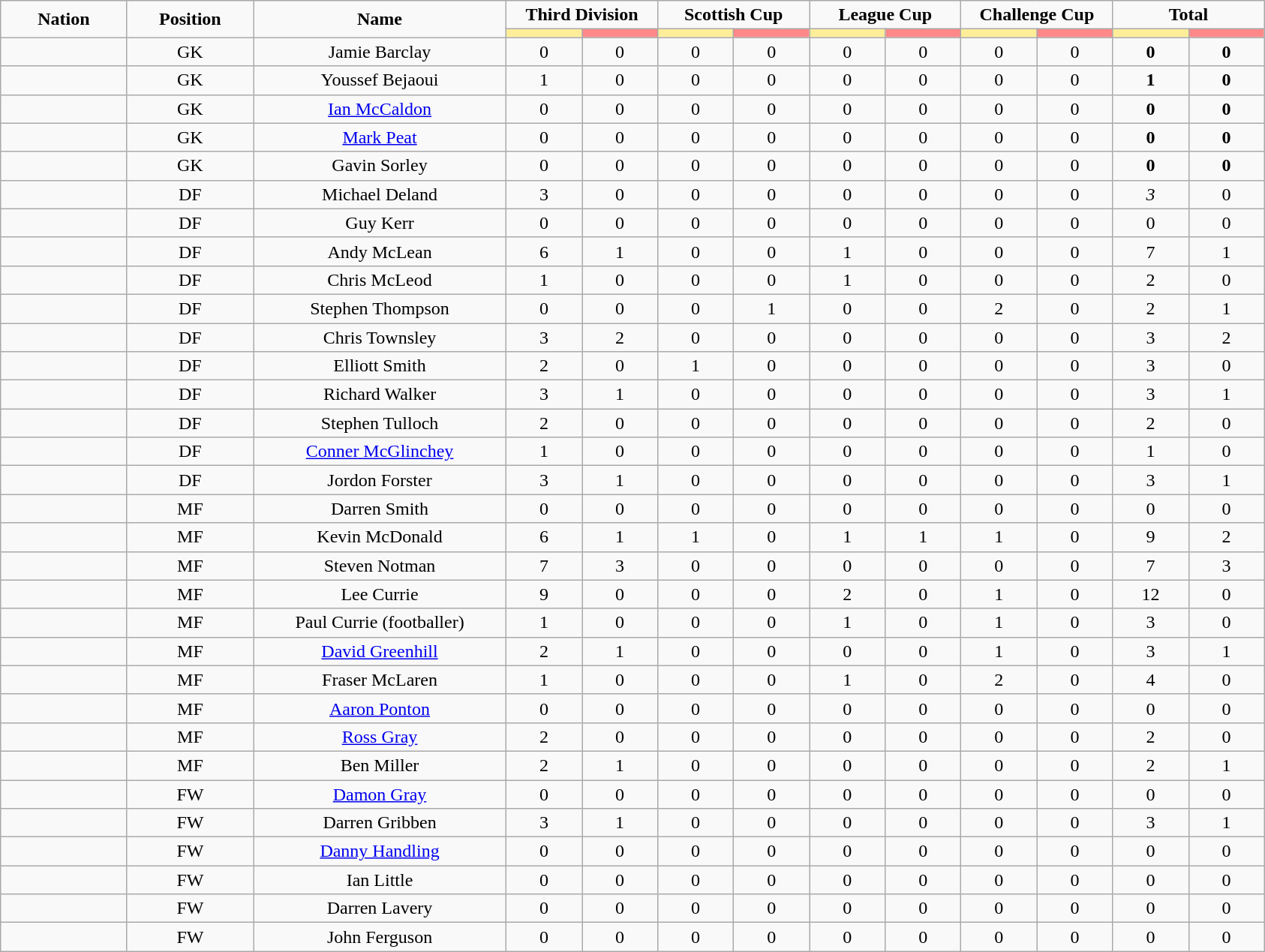<table class="wikitable" style="text-align:center;">
<tr style="text-align:center;">
<td rowspan="2"  style="width:10%; "><strong>Nation</strong></td>
<td rowspan="2"  style="width:10%; "><strong>Position</strong></td>
<td rowspan="2"  style="width:20%; "><strong>Name</strong></td>
<td colspan="2"><strong>Third Division</strong></td>
<td colspan="2"><strong>Scottish Cup</strong></td>
<td colspan="2"><strong>League Cup</strong></td>
<td colspan="2"><strong>Challenge Cup</strong></td>
<td colspan="2"><strong>Total </strong></td>
</tr>
<tr>
<th style="width:60px; background:#fe9;"></th>
<th style="width:60px; background:#ff8888;"></th>
<th style="width:60px; background:#fe9;"></th>
<th style="width:60px; background:#ff8888;"></th>
<th style="width:60px; background:#fe9;"></th>
<th style="width:60px; background:#ff8888;"></th>
<th style="width:60px; background:#fe9;"></th>
<th style="width:60px; background:#ff8888;"></th>
<th style="width:60px; background:#fe9;"></th>
<th style="width:60px; background:#ff8888;"></th>
</tr>
<tr>
<td></td>
<td>GK</td>
<td>Jamie Barclay</td>
<td>0</td>
<td>0</td>
<td>0</td>
<td>0</td>
<td>0</td>
<td>0</td>
<td>0</td>
<td>0</td>
<td><strong>0</strong></td>
<td><strong>0</strong></td>
</tr>
<tr>
<td></td>
<td>GK</td>
<td>Youssef Bejaoui</td>
<td>1</td>
<td>0</td>
<td>0</td>
<td>0</td>
<td>0</td>
<td>0</td>
<td>0</td>
<td>0</td>
<td><strong>1</strong></td>
<td><strong>0</strong></td>
</tr>
<tr>
<td></td>
<td>GK</td>
<td><a href='#'>Ian McCaldon</a></td>
<td>0</td>
<td>0</td>
<td>0</td>
<td>0</td>
<td>0</td>
<td>0</td>
<td>0</td>
<td>0</td>
<td><strong>0</strong></td>
<td><strong>0</strong></td>
</tr>
<tr>
<td></td>
<td>GK</td>
<td><a href='#'>Mark Peat</a></td>
<td>0</td>
<td>0</td>
<td>0</td>
<td>0</td>
<td>0</td>
<td>0</td>
<td>0</td>
<td>0</td>
<td><strong>0</strong></td>
<td><strong>0</strong></td>
</tr>
<tr>
<td></td>
<td>GK</td>
<td>Gavin Sorley</td>
<td>0</td>
<td>0</td>
<td>0</td>
<td>0</td>
<td>0</td>
<td>0</td>
<td>0</td>
<td>0</td>
<td><strong>0</strong></td>
<td><strong>0</strong></td>
</tr>
<tr>
<td></td>
<td>DF</td>
<td>Michael Deland</td>
<td>3</td>
<td>0</td>
<td>0</td>
<td>0</td>
<td>0</td>
<td>0</td>
<td>0</td>
<td>0</td>
<td><em>3<strong></td>
<td></strong>0<strong></td>
</tr>
<tr>
<td></td>
<td>DF</td>
<td>Guy Kerr</td>
<td>0</td>
<td>0</td>
<td>0</td>
<td>0</td>
<td>0</td>
<td>0</td>
<td>0</td>
<td>0</td>
<td></strong>0<strong></td>
<td></strong>0<strong></td>
</tr>
<tr>
<td></td>
<td>DF</td>
<td>Andy McLean</td>
<td>6</td>
<td>1</td>
<td>0</td>
<td>0</td>
<td>1</td>
<td>0</td>
<td>0</td>
<td>0</td>
<td></strong>7<strong></td>
<td></strong>1<strong></td>
</tr>
<tr>
<td></td>
<td>DF</td>
<td>Chris McLeod</td>
<td>1</td>
<td>0</td>
<td>0</td>
<td>0</td>
<td>1</td>
<td>0</td>
<td>0</td>
<td>0</td>
<td></strong>2<strong></td>
<td></strong>0<strong></td>
</tr>
<tr>
<td></td>
<td>DF</td>
<td>Stephen Thompson</td>
<td>0</td>
<td>0</td>
<td>0</td>
<td>1</td>
<td>0</td>
<td>0</td>
<td>2</td>
<td>0</td>
<td></strong>2<strong></td>
<td></strong>1<strong></td>
</tr>
<tr>
<td></td>
<td>DF</td>
<td>Chris Townsley</td>
<td>3</td>
<td>2</td>
<td>0</td>
<td>0</td>
<td>0</td>
<td>0</td>
<td>0</td>
<td>0</td>
<td></strong>3<strong></td>
<td></strong>2<strong></td>
</tr>
<tr>
<td></td>
<td>DF</td>
<td>Elliott Smith</td>
<td>2</td>
<td>0</td>
<td>1</td>
<td>0</td>
<td>0</td>
<td>0</td>
<td>0</td>
<td>0</td>
<td></strong>3<strong></td>
<td></strong>0<strong></td>
</tr>
<tr>
<td></td>
<td>DF</td>
<td>Richard Walker</td>
<td>3</td>
<td>1</td>
<td>0</td>
<td>0</td>
<td>0</td>
<td>0</td>
<td>0</td>
<td>0</td>
<td></strong>3<strong></td>
<td></strong>1<strong></td>
</tr>
<tr>
<td></td>
<td>DF</td>
<td>Stephen Tulloch</td>
<td>2</td>
<td>0</td>
<td>0</td>
<td>0</td>
<td>0</td>
<td>0</td>
<td>0</td>
<td>0</td>
<td></strong>2<strong></td>
<td></strong>0<strong></td>
</tr>
<tr>
<td></td>
<td>DF</td>
<td><a href='#'>Conner McGlinchey</a></td>
<td>1</td>
<td>0</td>
<td>0</td>
<td>0</td>
<td>0</td>
<td>0</td>
<td>0</td>
<td>0</td>
<td></strong>1<strong></td>
<td></strong>0<strong></td>
</tr>
<tr>
<td></td>
<td>DF</td>
<td>Jordon Forster</td>
<td>3</td>
<td>1</td>
<td>0</td>
<td>0</td>
<td>0</td>
<td>0</td>
<td>0</td>
<td>0</td>
<td></strong>3<strong></td>
<td></strong>1<strong></td>
</tr>
<tr>
<td></td>
<td>MF</td>
<td>Darren Smith</td>
<td>0</td>
<td>0</td>
<td>0</td>
<td>0</td>
<td>0</td>
<td>0</td>
<td>0</td>
<td>0</td>
<td></strong>0<strong></td>
<td></strong>0<strong></td>
</tr>
<tr>
<td></td>
<td>MF</td>
<td>Kevin McDonald</td>
<td>6</td>
<td>1</td>
<td>1</td>
<td>0</td>
<td>1</td>
<td>1</td>
<td>1</td>
<td>0</td>
<td></strong>9<strong></td>
<td></strong>2<strong></td>
</tr>
<tr>
<td></td>
<td>MF</td>
<td>Steven Notman</td>
<td>7</td>
<td>3</td>
<td>0</td>
<td>0</td>
<td>0</td>
<td>0</td>
<td>0</td>
<td>0</td>
<td></strong>7<strong></td>
<td></strong>3<strong></td>
</tr>
<tr>
<td></td>
<td>MF</td>
<td>Lee Currie</td>
<td>9</td>
<td>0</td>
<td>0</td>
<td>0</td>
<td>2</td>
<td>0</td>
<td>1</td>
<td>0</td>
<td></strong>12<strong></td>
<td></strong>0<strong></td>
</tr>
<tr>
<td></td>
<td>MF</td>
<td>Paul Currie (footballer)</td>
<td>1</td>
<td>0</td>
<td>0</td>
<td>0</td>
<td>1</td>
<td>0</td>
<td>1</td>
<td>0</td>
<td></strong>3<strong></td>
<td></strong>0<strong></td>
</tr>
<tr>
<td></td>
<td>MF</td>
<td><a href='#'>David Greenhill</a></td>
<td>2</td>
<td>1</td>
<td>0</td>
<td>0</td>
<td>0</td>
<td>0</td>
<td>1</td>
<td>0</td>
<td></strong>3<strong></td>
<td></strong>1<strong></td>
</tr>
<tr>
<td></td>
<td>MF</td>
<td>Fraser McLaren</td>
<td>1</td>
<td>0</td>
<td>0</td>
<td>0</td>
<td>1</td>
<td>0</td>
<td>2</td>
<td>0</td>
<td></strong>4<strong></td>
<td></strong>0<strong></td>
</tr>
<tr>
<td></td>
<td>MF</td>
<td><a href='#'>Aaron Ponton</a></td>
<td>0</td>
<td>0</td>
<td>0</td>
<td>0</td>
<td>0</td>
<td>0</td>
<td>0</td>
<td>0</td>
<td></strong>0<strong></td>
<td></strong>0<strong></td>
</tr>
<tr>
<td></td>
<td>MF</td>
<td><a href='#'>Ross Gray</a></td>
<td>2</td>
<td>0</td>
<td>0</td>
<td>0</td>
<td>0</td>
<td>0</td>
<td>0</td>
<td>0</td>
<td></strong>2<strong></td>
<td></strong>0<strong></td>
</tr>
<tr>
<td></td>
<td>MF</td>
<td>Ben Miller</td>
<td>2</td>
<td>1</td>
<td>0</td>
<td>0</td>
<td>0</td>
<td>0</td>
<td>0</td>
<td>0</td>
<td></strong>2<strong></td>
<td></strong>1<strong></td>
</tr>
<tr>
<td></td>
<td>FW</td>
<td><a href='#'>Damon Gray</a></td>
<td>0</td>
<td>0</td>
<td>0</td>
<td>0</td>
<td>0</td>
<td>0</td>
<td>0</td>
<td>0</td>
<td></strong>0<strong></td>
<td></strong>0<strong></td>
</tr>
<tr>
<td></td>
<td>FW</td>
<td>Darren Gribben</td>
<td>3</td>
<td>1</td>
<td>0</td>
<td>0</td>
<td>0</td>
<td>0</td>
<td>0</td>
<td>0</td>
<td></strong>3<strong></td>
<td></strong>1<strong></td>
</tr>
<tr>
<td></td>
<td>FW</td>
<td><a href='#'>Danny Handling</a></td>
<td>0</td>
<td>0</td>
<td>0</td>
<td>0</td>
<td>0</td>
<td>0</td>
<td>0</td>
<td>0</td>
<td></strong>0<strong></td>
<td></strong>0<strong></td>
</tr>
<tr>
<td></td>
<td>FW</td>
<td>Ian Little</td>
<td>0</td>
<td>0</td>
<td>0</td>
<td>0</td>
<td>0</td>
<td>0</td>
<td>0</td>
<td>0</td>
<td></strong>0<strong></td>
<td></strong>0<strong></td>
</tr>
<tr>
<td></td>
<td>FW</td>
<td>Darren Lavery</td>
<td>0</td>
<td>0</td>
<td>0</td>
<td>0</td>
<td>0</td>
<td>0</td>
<td>0</td>
<td>0</td>
<td></strong>0<strong></td>
<td></strong>0<strong></td>
</tr>
<tr>
<td></td>
<td>FW</td>
<td>John Ferguson</td>
<td>0</td>
<td>0</td>
<td>0</td>
<td>0</td>
<td>0</td>
<td>0</td>
<td>0</td>
<td>0</td>
<td></strong>0<strong></td>
<td></strong>0<strong></td>
</tr>
</table>
